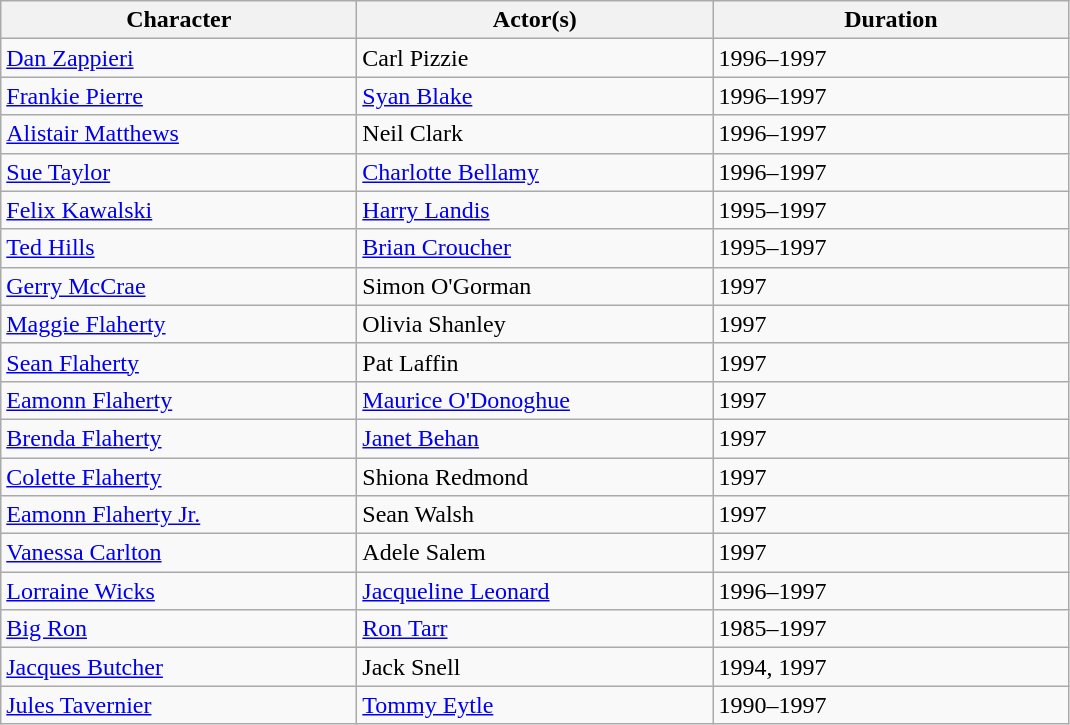<table class="wikitable">
<tr>
<th scope="col" width="230">Character</th>
<th scope="col" width="230">Actor(s)</th>
<th scope="col" width="230">Duration</th>
</tr>
<tr>
<td><a href='#'>Dan Zappieri</a></td>
<td>Carl Pizzie</td>
<td>1996–1997</td>
</tr>
<tr>
<td><a href='#'>Frankie Pierre</a></td>
<td><a href='#'>Syan Blake</a></td>
<td>1996–1997</td>
</tr>
<tr>
<td><a href='#'>Alistair Matthews</a></td>
<td>Neil Clark</td>
<td>1996–1997</td>
</tr>
<tr>
<td><a href='#'>Sue Taylor</a></td>
<td><a href='#'>Charlotte Bellamy</a></td>
<td>1996–1997</td>
</tr>
<tr>
<td><a href='#'>Felix Kawalski</a></td>
<td><a href='#'>Harry Landis</a></td>
<td>1995–1997</td>
</tr>
<tr>
<td><a href='#'>Ted Hills</a></td>
<td><a href='#'>Brian Croucher</a></td>
<td>1995–1997</td>
</tr>
<tr>
<td><a href='#'>Gerry McCrae</a></td>
<td>Simon O'Gorman</td>
<td>1997</td>
</tr>
<tr>
<td><a href='#'>Maggie Flaherty</a></td>
<td>Olivia Shanley</td>
<td>1997</td>
</tr>
<tr>
<td><a href='#'>Sean Flaherty</a></td>
<td>Pat Laffin</td>
<td>1997</td>
</tr>
<tr>
<td><a href='#'>Eamonn Flaherty</a></td>
<td><a href='#'>Maurice O'Donoghue</a></td>
<td>1997</td>
</tr>
<tr>
<td><a href='#'>Brenda Flaherty</a></td>
<td><a href='#'>Janet Behan</a></td>
<td>1997</td>
</tr>
<tr>
<td><a href='#'>Colette Flaherty</a></td>
<td>Shiona Redmond</td>
<td>1997</td>
</tr>
<tr>
<td><a href='#'>Eamonn Flaherty Jr.</a></td>
<td>Sean Walsh</td>
<td>1997</td>
</tr>
<tr>
<td><a href='#'>Vanessa Carlton</a></td>
<td>Adele Salem</td>
<td>1997</td>
</tr>
<tr>
<td><a href='#'>Lorraine Wicks</a></td>
<td><a href='#'>Jacqueline Leonard</a></td>
<td>1996–1997</td>
</tr>
<tr>
<td><a href='#'>Big Ron</a></td>
<td><a href='#'>Ron Tarr</a></td>
<td>1985–1997</td>
</tr>
<tr>
<td><a href='#'>Jacques Butcher</a></td>
<td>Jack Snell</td>
<td>1994, 1997</td>
</tr>
<tr>
<td><a href='#'>Jules Tavernier</a></td>
<td><a href='#'>Tommy Eytle</a></td>
<td>1990–1997</td>
</tr>
</table>
